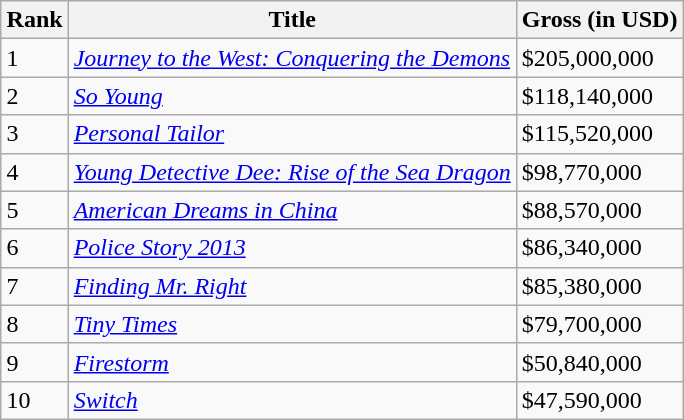<table class="wikitable sortable" style="margin:auto; margin:auto;">
<tr>
<th>Rank</th>
<th>Title</th>
<th>Gross (in USD)</th>
</tr>
<tr>
<td>1</td>
<td><em><a href='#'>Journey to the West: Conquering the Demons</a></em></td>
<td>$205,000,000</td>
</tr>
<tr>
<td>2</td>
<td><em><a href='#'>So Young</a></em></td>
<td>$118,140,000</td>
</tr>
<tr>
<td>3</td>
<td><em><a href='#'>Personal Tailor</a></em></td>
<td>$115,520,000</td>
</tr>
<tr>
<td>4</td>
<td><em><a href='#'>Young Detective Dee: Rise of the Sea Dragon</a></em></td>
<td>$98,770,000</td>
</tr>
<tr>
<td>5</td>
<td><em><a href='#'>American Dreams in China</a></em></td>
<td>$88,570,000</td>
</tr>
<tr>
<td>6</td>
<td><em><a href='#'>Police Story 2013</a></em></td>
<td>$86,340,000</td>
</tr>
<tr>
<td>7</td>
<td><em><a href='#'>Finding Mr. Right</a></em></td>
<td>$85,380,000</td>
</tr>
<tr>
<td>8</td>
<td><em><a href='#'>Tiny Times</a></em></td>
<td>$79,700,000</td>
</tr>
<tr>
<td>9</td>
<td><em><a href='#'>Firestorm</a></em></td>
<td>$50,840,000</td>
</tr>
<tr>
<td>10</td>
<td><em><a href='#'>Switch</a></em></td>
<td>$47,590,000</td>
</tr>
</table>
